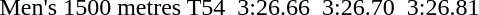<table>
<tr>
<td>Men's 1500 metres T54</td>
<td></td>
<td>3:26.66</td>
<td></td>
<td>3:26.70</td>
<td></td>
<td>3:26.81</td>
</tr>
</table>
